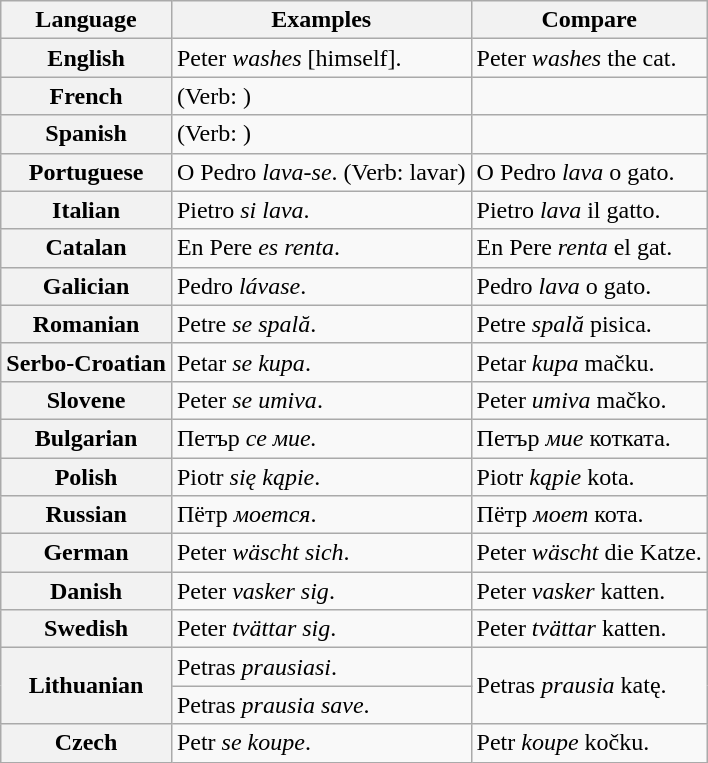<table class="wikitable">
<tr>
<th>Language</th>
<th>Examples</th>
<th>Compare</th>
</tr>
<tr>
<th>English</th>
<td>Peter <em>washes</em> [himself].</td>
<td>Peter <em>washes</em> the cat.</td>
</tr>
<tr>
<th>French</th>
<td> (Verb: )</td>
<td></td>
</tr>
<tr>
<th>Spanish</th>
<td> (Verb: )</td>
<td></td>
</tr>
<tr>
<th>Portuguese</th>
<td>O Pedro <em>lava-se</em>. (Verb: lavar)</td>
<td>O Pedro <em>lava</em> o gato.</td>
</tr>
<tr>
<th>Italian</th>
<td>Pietro <em>si lava</em>.</td>
<td>Pietro <em>lava</em> il gatto.</td>
</tr>
<tr>
<th>Catalan</th>
<td>En Pere <em>es renta</em>.</td>
<td>En Pere <em>renta</em> el gat.</td>
</tr>
<tr>
<th>Galician</th>
<td>Pedro <em>lávase</em>.</td>
<td>Pedro <em>lava</em> o gato.</td>
</tr>
<tr>
<th>Romanian</th>
<td>Petre <em>se spală</em>.</td>
<td>Petre <em>spală</em> pisica.</td>
</tr>
<tr>
<th>Serbo-Croatian</th>
<td>Petar <em>se kupa</em>.</td>
<td>Petar <em>kupa</em> mačku.</td>
</tr>
<tr>
<th>Slovene</th>
<td>Peter <em>se umiva</em>.</td>
<td>Peter <em>umiva</em> mačko.</td>
</tr>
<tr>
<th>Bulgarian</th>
<td>Петър <em>се мие.</em><br></td>
<td>Петър <em>мие</em> котката.<br></td>
</tr>
<tr>
<th>Polish</th>
<td>Piotr <em>się kąpie</em>.</td>
<td>Piotr <em>kąpie</em> kota.</td>
</tr>
<tr>
<th>Russian</th>
<td>Пётр <em>моется</em>.<br></td>
<td>Пётр <em>моет</em> котa.<br></td>
</tr>
<tr>
<th>German</th>
<td>Peter <em>wäscht sich</em>.</td>
<td>Peter <em>wäscht</em> die Katze.</td>
</tr>
<tr>
<th>Danish</th>
<td>Peter <em>vasker sig</em>.</td>
<td>Peter <em>vasker</em> katten.</td>
</tr>
<tr>
<th>Swedish</th>
<td>Peter <em>tvättar sig</em>.</td>
<td>Peter <em>tvättar</em> katten.</td>
</tr>
<tr>
<th rowspan="2">Lithuanian</th>
<td>Petras <em>prausiasi</em>.</td>
<td rowspan="2">Petras <em>prausia</em> katę.</td>
</tr>
<tr>
<td>Petras <em>prausia save</em>.</td>
</tr>
<tr>
<th>Czech</th>
<td>Petr <em>se koupe</em>.</td>
<td>Petr <em>koupe</em> kočku.</td>
</tr>
</table>
